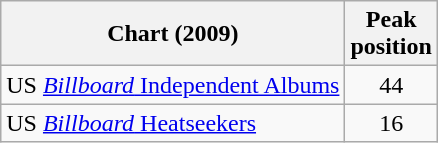<table class=wikitable>
<tr>
<th>Chart (2009)</th>
<th>Peak<br>position</th>
</tr>
<tr>
<td>US <a href='#'><em>Billboard</em> Independent Albums</a></td>
<td align="center">44</td>
</tr>
<tr>
<td>US <a href='#'><em>Billboard</em> Heatseekers</a></td>
<td align="center">16</td>
</tr>
</table>
